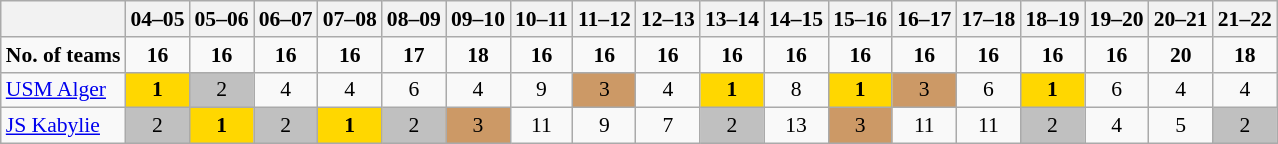<table border=1  bordercolor="#CCCCCC" class=wikitable style="font-size:90%;">
<tr align=LEFT valign=CENTER>
<th></th>
<th>04–05</th>
<th>05–06</th>
<th>06–07</th>
<th>07–08</th>
<th>08–09</th>
<th>09–10</th>
<th>10–11</th>
<th>11–12</th>
<th>12–13</th>
<th>13–14</th>
<th>14–15</th>
<th>15–16</th>
<th>16–17</th>
<th>17–18</th>
<th>18–19</th>
<th>19–20</th>
<th>20–21</th>
<th>21–22</th>
</tr>
<tr align=CENTER>
<td><strong>No. of teams</strong></td>
<td><strong>16</strong></td>
<td><strong>16</strong></td>
<td><strong>16</strong></td>
<td><strong>16</strong></td>
<td><strong>17</strong></td>
<td><strong>18</strong></td>
<td><strong>16</strong></td>
<td><strong>16</strong></td>
<td><strong>16</strong></td>
<td><strong>16</strong></td>
<td><strong>16</strong></td>
<td><strong>16</strong></td>
<td><strong>16</strong></td>
<td><strong>16</strong></td>
<td><strong>16</strong></td>
<td><strong>16</strong></td>
<td><strong>20</strong></td>
<td><strong>18</strong></td>
</tr>
<tr align=CENTER valign=BOTTOM>
<td align=LEFT><a href='#'>USM Alger</a></td>
<td bgcolor=gold><strong>1</strong></td>
<td bgcolor=silver>2</td>
<td>4</td>
<td>4</td>
<td>6</td>
<td>4</td>
<td>9</td>
<td bgcolor=#cc9966>3</td>
<td>4</td>
<td bgcolor=gold><strong>1</strong></td>
<td>8</td>
<td bgcolor=gold><strong>1</strong></td>
<td bgcolor=#cc9966>3</td>
<td>6</td>
<td bgcolor=gold><strong>1</strong></td>
<td>6</td>
<td>4</td>
<td>4</td>
</tr>
<tr align=CENTER valign=BOTTOM>
<td align=LEFT><a href='#'>JS Kabylie</a></td>
<td bgcolor=silver>2</td>
<td bgcolor=gold><strong>1</strong></td>
<td bgcolor=silver>2</td>
<td bgcolor=gold><strong>1</strong></td>
<td bgcolor=silver>2</td>
<td bgcolor=#cc9966>3</td>
<td>11</td>
<td>9</td>
<td>7</td>
<td bgcolor=silver>2</td>
<td>13</td>
<td bgcolor=#cc9966>3</td>
<td>11</td>
<td>11</td>
<td bgcolor=silver>2</td>
<td>4</td>
<td>5</td>
<td bgcolor=silver>2</td>
</tr>
</table>
